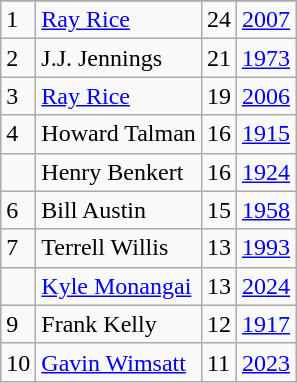<table class="wikitable">
<tr>
</tr>
<tr>
<td>1</td>
<td><a href='#'>Ray Rice</a></td>
<td>24</td>
<td><a href='#'>2007</a></td>
</tr>
<tr>
<td>2</td>
<td>J.J. Jennings</td>
<td>21</td>
<td><a href='#'>1973</a></td>
</tr>
<tr>
<td>3</td>
<td><a href='#'>Ray Rice</a></td>
<td>19</td>
<td><a href='#'>2006</a></td>
</tr>
<tr>
<td>4</td>
<td>Howard Talman</td>
<td>16</td>
<td><a href='#'>1915</a></td>
</tr>
<tr>
<td></td>
<td>Henry Benkert</td>
<td>16</td>
<td><a href='#'>1924</a></td>
</tr>
<tr>
<td>6</td>
<td>Bill Austin</td>
<td>15</td>
<td><a href='#'>1958</a></td>
</tr>
<tr>
<td>7</td>
<td>Terrell Willis</td>
<td>13</td>
<td><a href='#'>1993</a></td>
</tr>
<tr>
<td></td>
<td><a href='#'>Kyle Monangai</a></td>
<td>13</td>
<td><a href='#'>2024</a></td>
</tr>
<tr>
<td>9</td>
<td>Frank Kelly</td>
<td>12</td>
<td><a href='#'>1917</a></td>
</tr>
<tr>
<td>10</td>
<td><a href='#'>Gavin Wimsatt</a></td>
<td>11</td>
<td><a href='#'>2023</a></td>
</tr>
</table>
